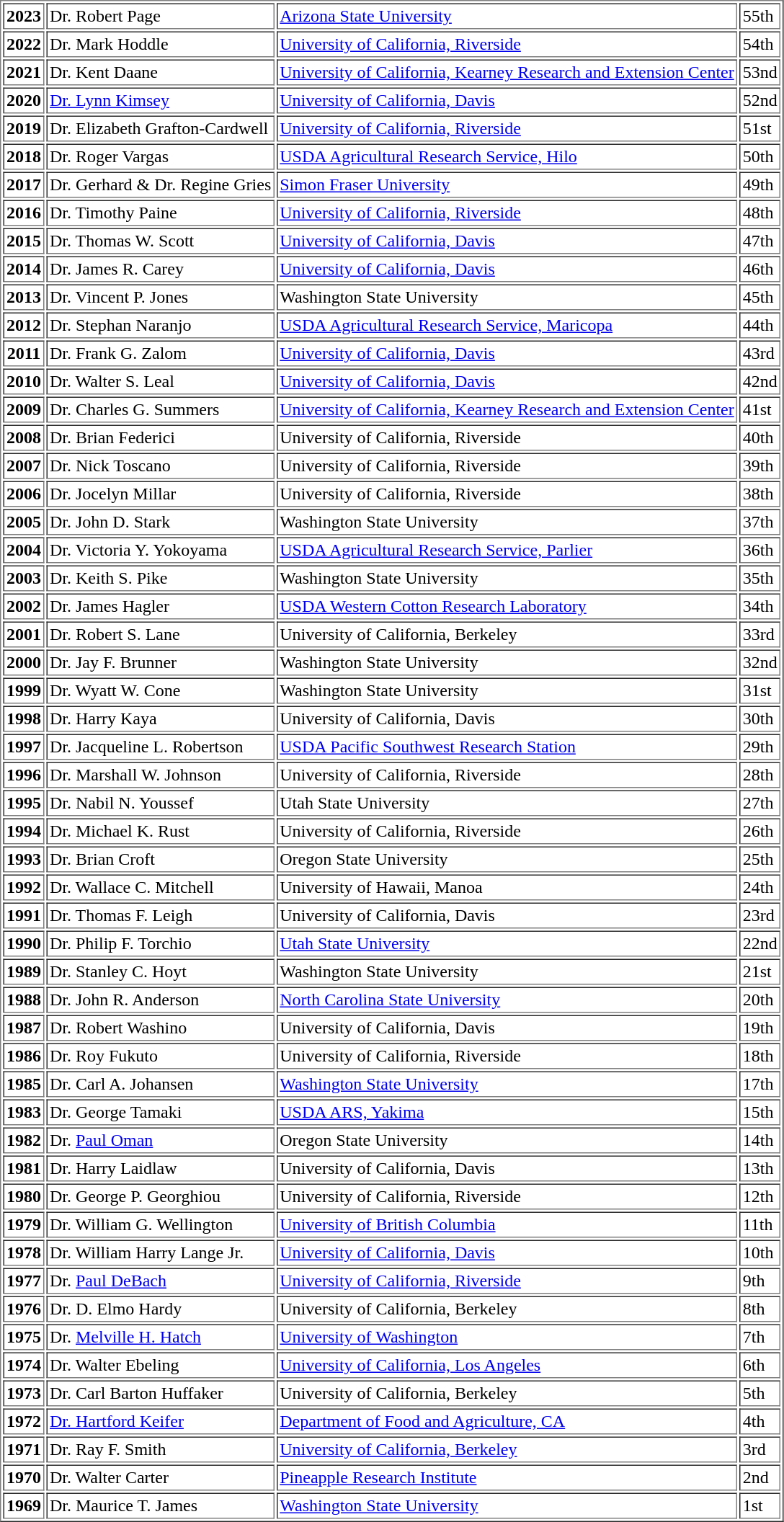<table border="1" cellpadding="2">
<tr ---->
<th>2023</th>
<td>Dr. Robert Page</td>
<td><a href='#'>Arizona State University</a></td>
<td>55th</td>
</tr>
<tr ---->
<th>2022</th>
<td>Dr. Mark Hoddle</td>
<td><a href='#'>University of California, Riverside</a></td>
<td>54th</td>
</tr>
<tr ---->
<th>2021</th>
<td>Dr. Kent Daane</td>
<td><a href='#'>University of California, Kearney Research and Extension Center</a></td>
<td>53nd</td>
</tr>
<tr ---->
<th>2020</th>
<td><a href='#'>Dr. Lynn Kimsey</a></td>
<td><a href='#'>University of California, Davis</a></td>
<td>52nd</td>
</tr>
<tr ---->
<th>2019</th>
<td>Dr. Elizabeth Grafton-Cardwell</td>
<td><a href='#'>University of California, Riverside</a></td>
<td>51st</td>
</tr>
<tr ---->
<th>2018</th>
<td>Dr. Roger Vargas</td>
<td><a href='#'>USDA Agricultural Research Service, Hilo</a></td>
<td>50th</td>
</tr>
<tr ---->
<th>2017</th>
<td>Dr. Gerhard & Dr. Regine Gries</td>
<td><a href='#'>Simon Fraser University</a></td>
<td>49th</td>
</tr>
<tr ---->
<th>2016</th>
<td>Dr. Timothy Paine</td>
<td><a href='#'>University of California, Riverside</a></td>
<td>48th</td>
</tr>
<tr ---->
<th>2015</th>
<td>Dr. Thomas W. Scott </td>
<td><a href='#'>University of California, Davis</a></td>
<td>47th</td>
</tr>
<tr ---->
<th>2014</th>
<td>Dr. James R. Carey</td>
<td><a href='#'>University of California, Davis</a></td>
<td>46th</td>
</tr>
<tr ---->
<th>2013</th>
<td>Dr. Vincent P. Jones</td>
<td>Washington State University</td>
<td>45th</td>
</tr>
<tr ---->
<th>2012</th>
<td>Dr. Stephan Naranjo</td>
<td><a href='#'>USDA Agricultural Research Service, Maricopa</a></td>
<td>44th</td>
</tr>
<tr ---->
<th>2011</th>
<td>Dr. Frank G. Zalom</td>
<td><a href='#'>University of California, Davis</a></td>
<td>43rd</td>
</tr>
<tr ---->
<th>2010</th>
<td>Dr. Walter S. Leal</td>
<td><a href='#'>University of California, Davis</a></td>
<td>42nd</td>
</tr>
<tr ---->
<th>2009</th>
<td>Dr. Charles G. Summers</td>
<td><a href='#'>University of California, Kearney Research and Extension Center</a></td>
<td>41st</td>
</tr>
<tr ---->
<th>2008</th>
<td>Dr. Brian Federici</td>
<td>University of California, Riverside</td>
<td>40th</td>
</tr>
<tr ---->
<th>2007</th>
<td>Dr. Nick Toscano</td>
<td>University of California, Riverside</td>
<td>39th</td>
</tr>
<tr ---->
<th>2006</th>
<td>Dr. Jocelyn Millar</td>
<td>University of California, Riverside</td>
<td>38th</td>
</tr>
<tr ---->
<th>2005</th>
<td>Dr. John D. Stark</td>
<td>Washington State University</td>
<td>37th</td>
</tr>
<tr ---->
<th>2004</th>
<td>Dr. Victoria Y. Yokoyama</td>
<td><a href='#'>USDA Agricultural Research Service, Parlier</a></td>
<td>36th</td>
</tr>
<tr ---->
<th>2003</th>
<td>Dr. Keith S. Pike</td>
<td>Washington State University</td>
<td>35th</td>
</tr>
<tr ---->
<th>2002</th>
<td>Dr. James Hagler</td>
<td><a href='#'>USDA Western Cotton Research Laboratory</a></td>
<td>34th</td>
</tr>
<tr ---->
<th>2001</th>
<td>Dr. Robert S. Lane</td>
<td>University of California, Berkeley</td>
<td>33rd</td>
</tr>
<tr ---->
<th>2000</th>
<td>Dr. Jay F. Brunner</td>
<td>Washington State University</td>
<td>32nd</td>
</tr>
<tr ---->
<th>1999</th>
<td>Dr. Wyatt W. Cone</td>
<td>Washington State University</td>
<td>31st</td>
</tr>
<tr ---->
<th>1998</th>
<td>Dr. Harry Kaya</td>
<td>University of California, Davis</td>
<td>30th</td>
</tr>
<tr ---->
<th>1997</th>
<td>Dr. Jacqueline L. Robertson</td>
<td><a href='#'>USDA Pacific Southwest Research Station</a></td>
<td>29th</td>
</tr>
<tr ---->
<th>1996</th>
<td>Dr. Marshall W. Johnson</td>
<td>University of California, Riverside</td>
<td>28th</td>
</tr>
<tr ---->
<th>1995</th>
<td>Dr. Nabil N. Youssef</td>
<td>Utah State University</td>
<td>27th</td>
</tr>
<tr ---->
<th>1994</th>
<td>Dr. Michael K. Rust</td>
<td>University of California, Riverside</td>
<td>26th</td>
</tr>
<tr ---->
<th>1993</th>
<td>Dr. Brian Croft</td>
<td>Oregon State University</td>
<td>25th</td>
</tr>
<tr ---->
<th>1992</th>
<td>Dr.  Wallace C. Mitchell</td>
<td>University of Hawaii, Manoa</td>
<td>24th</td>
</tr>
<tr ---->
<th>1991</th>
<td>Dr. Thomas F. Leigh</td>
<td>University of California, Davis</td>
<td>23rd</td>
</tr>
<tr ---->
<th>1990</th>
<td>Dr. Philip F. Torchio</td>
<td><a href='#'>Utah State University</a></td>
<td>22nd</td>
</tr>
<tr ---->
<th>1989</th>
<td>Dr. Stanley C. Hoyt</td>
<td>Washington State University</td>
<td>21st</td>
</tr>
<tr ---->
<th>1988</th>
<td>Dr. John R. Anderson</td>
<td><a href='#'>North Carolina State University</a></td>
<td>20th</td>
</tr>
<tr ---->
<th>1987</th>
<td>Dr. Robert Washino</td>
<td>University of California, Davis</td>
<td>19th</td>
</tr>
<tr ---->
<th>1986</th>
<td>Dr. Roy Fukuto</td>
<td>University of California, Riverside</td>
<td>18th</td>
</tr>
<tr ---->
<th>1985</th>
<td>Dr. Carl A. Johansen</td>
<td><a href='#'>Washington State University</a></td>
<td>17th</td>
</tr>
<tr ---->
<th>1983</th>
<td>Dr. George Tamaki</td>
<td><a href='#'>USDA ARS, Yakima</a></td>
<td>15th</td>
</tr>
<tr ---->
<th>1982</th>
<td>Dr. <a href='#'>Paul Oman</a></td>
<td>Oregon State University</td>
<td>14th</td>
</tr>
<tr ---->
<th>1981</th>
<td>Dr. Harry Laidlaw</td>
<td>University of California, Davis</td>
<td>13th</td>
</tr>
<tr ---->
<th>1980</th>
<td>Dr. George P. Georghiou</td>
<td>University of California, Riverside</td>
<td>12th</td>
</tr>
<tr ---->
<th>1979</th>
<td>Dr. William G. Wellington</td>
<td><a href='#'>University of British Columbia</a></td>
<td>11th</td>
</tr>
<tr ---->
<th>1978</th>
<td>Dr. William Harry Lange Jr.</td>
<td><a href='#'>University of California, Davis</a></td>
<td>10th</td>
</tr>
<tr ---->
<th>1977</th>
<td>Dr. <a href='#'>Paul DeBach</a></td>
<td><a href='#'>University of California, Riverside</a></td>
<td>9th</td>
</tr>
<tr ---->
<th>1976</th>
<td>Dr. D. Elmo Hardy</td>
<td>University of California, Berkeley</td>
<td>8th</td>
</tr>
<tr ---->
<th>1975</th>
<td>Dr. <a href='#'>Melville H. Hatch</a></td>
<td><a href='#'>University of Washington</a></td>
<td>7th</td>
</tr>
<tr ---->
<th>1974</th>
<td>Dr. Walter Ebeling</td>
<td><a href='#'>University of California, Los Angeles</a></td>
<td>6th</td>
</tr>
<tr ---->
<th>1973</th>
<td>Dr. Carl Barton Huffaker</td>
<td>University of California, Berkeley</td>
<td>5th</td>
</tr>
<tr ---->
<th>1972</th>
<td><a href='#'>Dr. Hartford Keifer</a></td>
<td><a href='#'>Department of Food and Agriculture, CA</a></td>
<td>4th</td>
</tr>
<tr ---->
<th>1971</th>
<td>Dr. Ray F. Smith</td>
<td><a href='#'>University of California, Berkeley</a></td>
<td>3rd</td>
</tr>
<tr ---->
<th>1970</th>
<td>Dr. Walter Carter</td>
<td><a href='#'>Pineapple Research Institute</a></td>
<td>2nd</td>
</tr>
<tr ---->
<th>1969</th>
<td>Dr. Maurice T. James</td>
<td><a href='#'>Washington State University</a></td>
<td>1st</td>
</tr>
</table>
